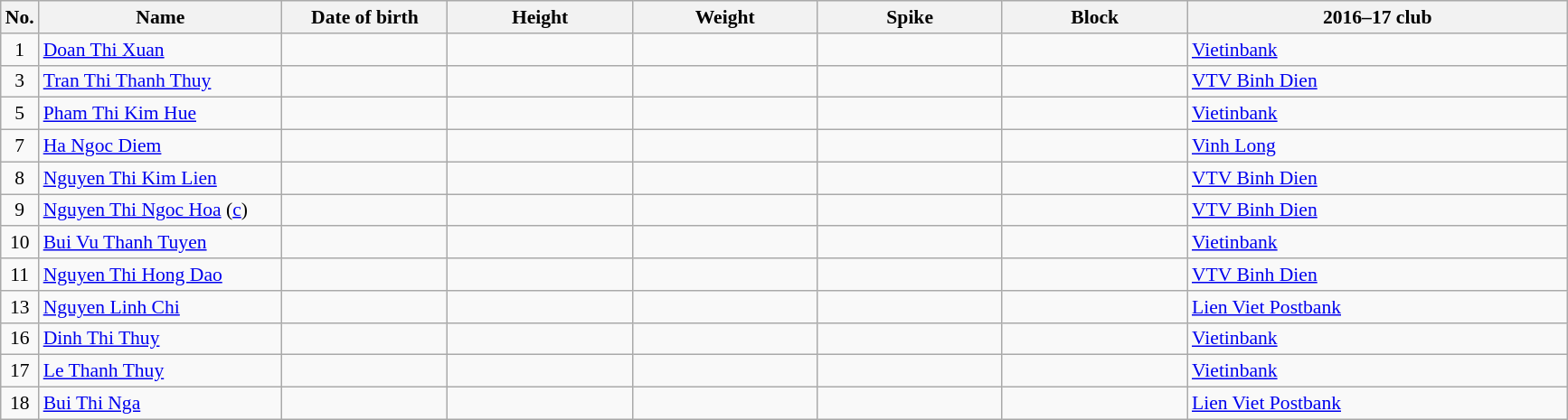<table class="wikitable sortable" style="font-size:90%; text-align:center;">
<tr>
<th>No.</th>
<th style="width:12em">Name</th>
<th style="width:8em">Date of birth</th>
<th style="width:9em">Height</th>
<th style="width:9em">Weight</th>
<th style="width:9em">Spike</th>
<th style="width:9em">Block</th>
<th style="width:19em">2016–17 club</th>
</tr>
<tr>
<td>1</td>
<td align=left><a href='#'>Doan Thi Xuan</a></td>
<td align=right></td>
<td></td>
<td></td>
<td></td>
<td></td>
<td align=left> <a href='#'>Vietinbank</a></td>
</tr>
<tr>
<td>3</td>
<td align=left><a href='#'>Tran Thi Thanh Thuy</a></td>
<td align=right></td>
<td></td>
<td></td>
<td></td>
<td></td>
<td align=left> <a href='#'>VTV Binh Dien</a></td>
</tr>
<tr>
<td>5</td>
<td align=left><a href='#'>Pham Thi Kim Hue</a></td>
<td align=right></td>
<td></td>
<td></td>
<td></td>
<td></td>
<td align=left> <a href='#'>Vietinbank</a></td>
</tr>
<tr>
<td>7</td>
<td align=left><a href='#'>Ha Ngoc Diem</a></td>
<td align=right></td>
<td></td>
<td></td>
<td></td>
<td></td>
<td align=left> <a href='#'>Vinh Long</a></td>
</tr>
<tr>
<td>8</td>
<td align=left><a href='#'>Nguyen Thi Kim Lien</a></td>
<td align=right></td>
<td></td>
<td></td>
<td></td>
<td></td>
<td align=left> <a href='#'>VTV Binh Dien</a></td>
</tr>
<tr>
<td>9</td>
<td align=left><a href='#'>Nguyen Thi Ngoc Hoa</a> (<a href='#'>c</a>)</td>
<td align="right"></td>
<td></td>
<td></td>
<td></td>
<td></td>
<td align=left> <a href='#'>VTV Binh Dien</a></td>
</tr>
<tr>
<td>10</td>
<td align=left><a href='#'>Bui Vu Thanh Tuyen</a></td>
<td align=right></td>
<td></td>
<td></td>
<td></td>
<td></td>
<td align=left> <a href='#'>Vietinbank</a></td>
</tr>
<tr>
<td>11</td>
<td align=left><a href='#'>Nguyen Thi Hong Dao</a></td>
<td align=right></td>
<td></td>
<td></td>
<td></td>
<td></td>
<td align=left> <a href='#'>VTV Binh Dien</a></td>
</tr>
<tr>
<td>13</td>
<td align=left><a href='#'>Nguyen Linh Chi</a></td>
<td align=right></td>
<td></td>
<td></td>
<td></td>
<td></td>
<td align=left> <a href='#'>Lien Viet Postbank</a></td>
</tr>
<tr>
<td>16</td>
<td align=left><a href='#'>Dinh Thi Thuy</a></td>
<td align=right></td>
<td></td>
<td></td>
<td></td>
<td></td>
<td align=left> <a href='#'>Vietinbank</a></td>
</tr>
<tr>
<td>17</td>
<td align=left><a href='#'>Le Thanh Thuy</a></td>
<td align=right></td>
<td></td>
<td></td>
<td></td>
<td></td>
<td align=left> <a href='#'>Vietinbank</a></td>
</tr>
<tr>
<td>18</td>
<td align=left><a href='#'>Bui Thi Nga</a></td>
<td align=right></td>
<td></td>
<td></td>
<td></td>
<td></td>
<td align=left> <a href='#'>Lien Viet Postbank</a></td>
</tr>
</table>
